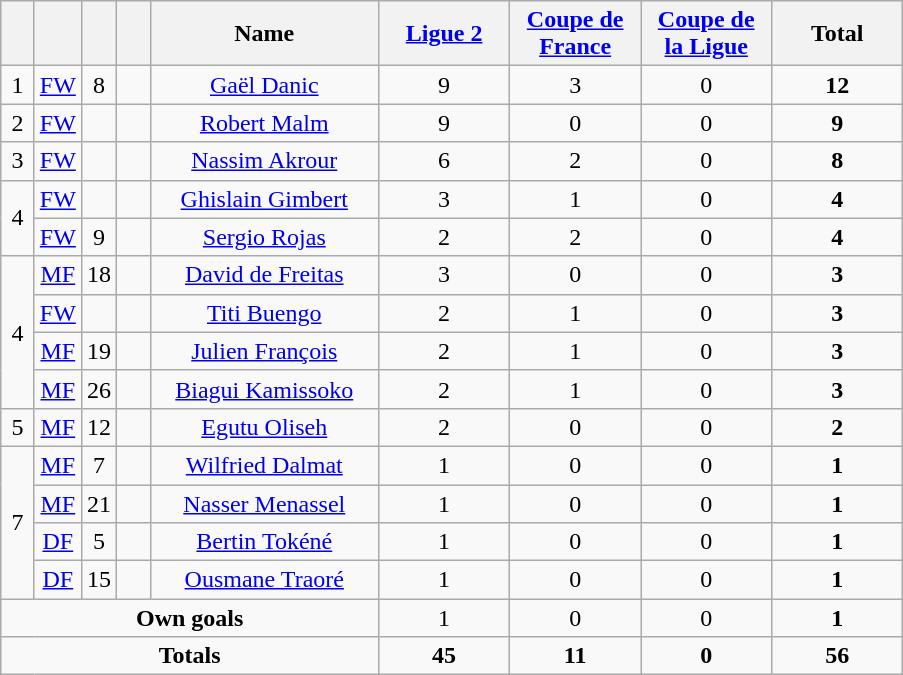<table class="wikitable" style="text-align:center">
<tr>
<th width=15></th>
<th width=15></th>
<th width=15></th>
<th width=15></th>
<th width=145>Name</th>
<th width=80><strong><a href='#'>Ligue 2</a></strong></th>
<th width=80><strong><a href='#'>Coupe de France</a></strong></th>
<th width=80><strong><a href='#'>Coupe de la Ligue</a></strong></th>
<th width=80>Total</th>
</tr>
<tr>
<td rowspan=1>1</td>
<td align=center><a href='#'>FW</a></td>
<td align=center>8</td>
<td></td>
<td><a href='#'>Gaël Danic</a></td>
<td>9</td>
<td>3</td>
<td>0</td>
<td><strong>12</strong></td>
</tr>
<tr>
<td rowspan=1>2</td>
<td align=center><a href='#'>FW</a></td>
<td align=center></td>
<td></td>
<td><a href='#'>Robert Malm</a></td>
<td>9</td>
<td>0</td>
<td>0</td>
<td><strong>9</strong></td>
</tr>
<tr>
<td rowspan=1>3</td>
<td align=center><a href='#'>FW</a></td>
<td align=center></td>
<td></td>
<td><a href='#'>Nassim Akrour</a></td>
<td>6</td>
<td>2</td>
<td>0</td>
<td><strong>8</strong></td>
</tr>
<tr>
<td rowspan=2>4</td>
<td align=center><a href='#'>FW</a></td>
<td align=center></td>
<td></td>
<td><a href='#'>Ghislain Gimbert</a></td>
<td>3</td>
<td>1</td>
<td>0</td>
<td><strong>4</strong></td>
</tr>
<tr>
<td align=center><a href='#'>FW</a></td>
<td align=center>9</td>
<td></td>
<td><a href='#'>Sergio Rojas</a></td>
<td>2</td>
<td>2</td>
<td>0</td>
<td><strong>4</strong></td>
</tr>
<tr>
<td rowspan=4>4</td>
<td align=center><a href='#'>MF</a></td>
<td align=center>18</td>
<td></td>
<td><a href='#'>David de Freitas</a></td>
<td>3</td>
<td>0</td>
<td>0</td>
<td><strong>3</strong></td>
</tr>
<tr>
<td align=center><a href='#'>FW</a></td>
<td align=center></td>
<td></td>
<td><a href='#'>Titi Buengo</a></td>
<td>2</td>
<td>1</td>
<td>0</td>
<td><strong>3</strong></td>
</tr>
<tr>
<td align=center><a href='#'>MF</a></td>
<td align=center>19</td>
<td></td>
<td><a href='#'>Julien François</a></td>
<td>2</td>
<td>1</td>
<td>0</td>
<td><strong>3</strong></td>
</tr>
<tr>
<td align=center><a href='#'>MF</a></td>
<td align=center>26</td>
<td></td>
<td><a href='#'>Biagui Kamissoko</a></td>
<td>2</td>
<td>1</td>
<td>0</td>
<td><strong>3</strong></td>
</tr>
<tr>
<td rowspan=1>5</td>
<td align=center><a href='#'>MF</a></td>
<td align=center>12</td>
<td></td>
<td><a href='#'>Egutu Oliseh</a></td>
<td>2</td>
<td>0</td>
<td>0</td>
<td><strong>2</strong></td>
</tr>
<tr>
<td rowspan=4>7</td>
<td align=center><a href='#'>MF</a></td>
<td align=center>7</td>
<td></td>
<td><a href='#'>Wilfried Dalmat</a></td>
<td>1</td>
<td>0</td>
<td>0</td>
<td><strong>1</strong></td>
</tr>
<tr>
<td align=center><a href='#'>MF</a></td>
<td align=center>21</td>
<td></td>
<td><a href='#'>Nasser Menassel</a></td>
<td>1</td>
<td>0</td>
<td>0</td>
<td><strong>1</strong></td>
</tr>
<tr>
<td align=center><a href='#'>DF</a></td>
<td align=center>5</td>
<td></td>
<td><a href='#'>Bertin Tokéné</a></td>
<td>1</td>
<td>0</td>
<td>0</td>
<td><strong>1</strong></td>
</tr>
<tr>
<td align=center><a href='#'>DF</a></td>
<td align=center>15</td>
<td></td>
<td><a href='#'>Ousmane Traoré</a></td>
<td>1</td>
<td>0</td>
<td>0</td>
<td><strong>1</strong></td>
</tr>
<tr>
<td colspan=5><strong>Own goals</strong></td>
<td>1</td>
<td>0</td>
<td>0</td>
<td><strong>1</strong></td>
</tr>
<tr>
<td colspan=5><strong>Totals</strong></td>
<td><strong>45</strong></td>
<td><strong>11</strong></td>
<td><strong>0</strong></td>
<td><strong>56</strong></td>
</tr>
</table>
